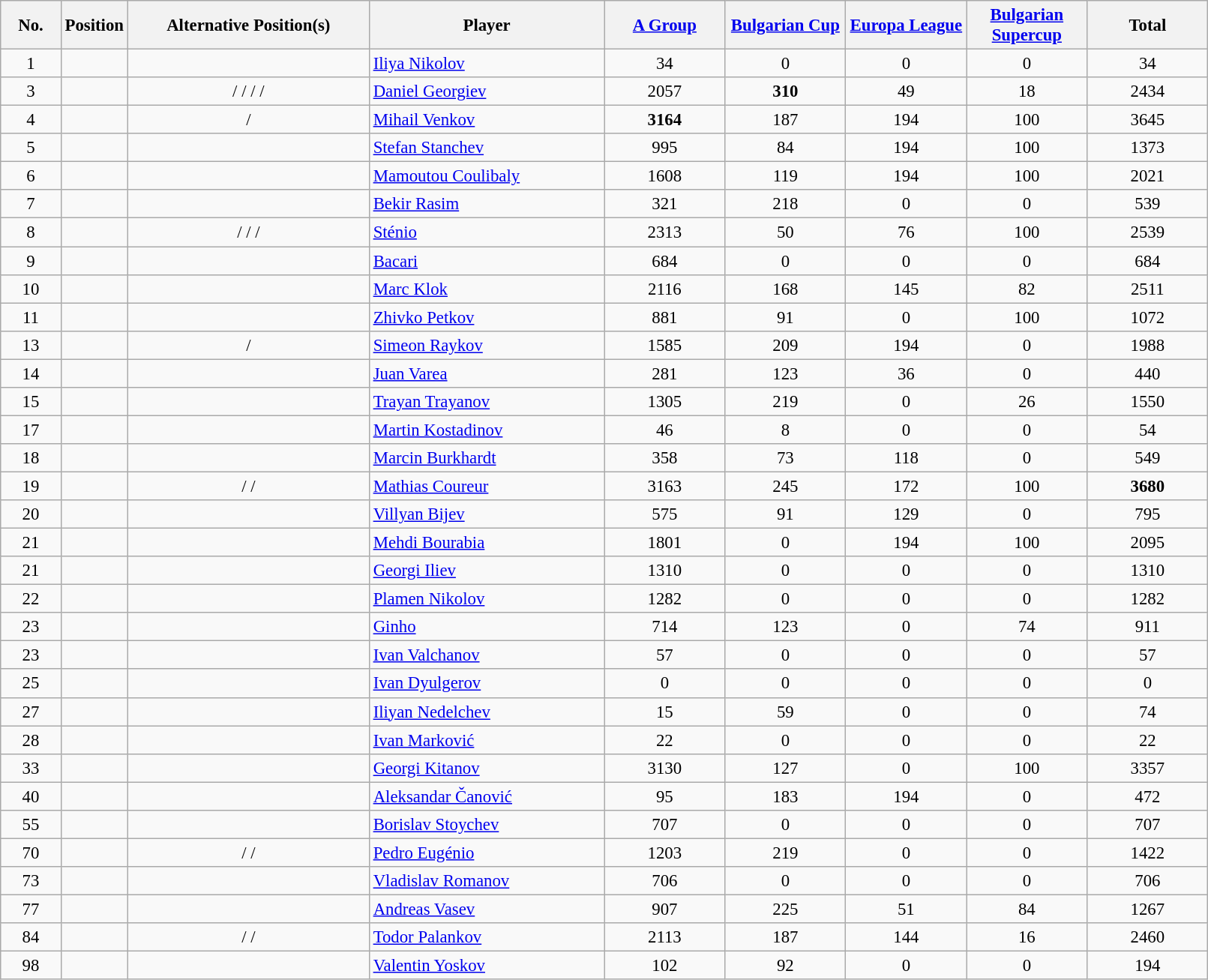<table class="wikitable sortable" style="width:85%; text-align:center; font-size:95%;">
<tr>
<th style="width:5%;"><strong>No.</strong></th>
<th style="width:5%;"><strong>Position</strong></th>
<th style="width:20%;"><strong>Alternative Position(s)</strong></th>
<th><strong>Player</strong></th>
<th style="width:10%;"><strong><a href='#'>A Group</a></strong></th>
<th style="width:10%;"><strong><a href='#'>Bulgarian Cup</a></strong></th>
<th style="width:10%;"><strong><a href='#'>Europa League</a></strong></th>
<th style="width:10%;"><strong><a href='#'>Bulgarian Supercup</a></strong></th>
<th style="width:10%;"><strong>Total</strong></th>
</tr>
<tr>
<td>1</td>
<td></td>
<td></td>
<td style="text-align:left;"> <a href='#'>Iliya Nikolov</a></td>
<td>34</td>
<td>0</td>
<td>0</td>
<td>0</td>
<td>34</td>
</tr>
<tr>
<td>3</td>
<td></td>
<td> /  /  /  / </td>
<td style="text-align:left;"> <a href='#'>Daniel Georgiev</a></td>
<td>2057</td>
<td><strong>310</strong></td>
<td>49</td>
<td>18</td>
<td>2434</td>
</tr>
<tr>
<td>4</td>
<td></td>
<td> / </td>
<td style="text-align:left;"> <a href='#'>Mihail Venkov</a></td>
<td><strong>3164</strong></td>
<td>187</td>
<td>194</td>
<td>100</td>
<td>3645</td>
</tr>
<tr>
<td>5</td>
<td></td>
<td></td>
<td style="text-align:left;"> <a href='#'>Stefan Stanchev</a></td>
<td>995</td>
<td>84</td>
<td>194</td>
<td>100</td>
<td>1373</td>
</tr>
<tr>
<td>6</td>
<td></td>
<td></td>
<td style="text-align:left;"> <a href='#'>Mamoutou Coulibaly</a></td>
<td>1608</td>
<td>119</td>
<td>194</td>
<td>100</td>
<td>2021</td>
</tr>
<tr>
<td>7</td>
<td></td>
<td></td>
<td style="text-align:left;"> <a href='#'>Bekir Rasim</a></td>
<td>321</td>
<td>218</td>
<td>0</td>
<td>0</td>
<td>539</td>
</tr>
<tr>
<td>8</td>
<td></td>
<td> /  /  / </td>
<td style="text-align:left;"> <a href='#'>Sténio</a></td>
<td>2313</td>
<td>50</td>
<td>76</td>
<td>100</td>
<td>2539</td>
</tr>
<tr>
<td>9</td>
<td></td>
<td></td>
<td style="text-align:left;"> <a href='#'>Bacari</a></td>
<td>684</td>
<td>0</td>
<td>0</td>
<td>0</td>
<td>684</td>
</tr>
<tr>
<td>10</td>
<td></td>
<td></td>
<td style="text-align:left;"> <a href='#'>Marc Klok</a></td>
<td>2116</td>
<td>168</td>
<td>145</td>
<td>82</td>
<td>2511</td>
</tr>
<tr>
<td>11</td>
<td></td>
<td></td>
<td style="text-align:left;"> <a href='#'>Zhivko Petkov</a></td>
<td>881</td>
<td>91</td>
<td>0</td>
<td>100</td>
<td>1072</td>
</tr>
<tr>
<td>13</td>
<td></td>
<td> / </td>
<td style="text-align:left;"> <a href='#'>Simeon Raykov</a></td>
<td>1585</td>
<td>209</td>
<td>194</td>
<td>0</td>
<td>1988</td>
</tr>
<tr>
<td>14</td>
<td></td>
<td></td>
<td style="text-align:left;"> <a href='#'>Juan Varea</a></td>
<td>281</td>
<td>123</td>
<td>36</td>
<td>0</td>
<td>440</td>
</tr>
<tr>
<td>15</td>
<td></td>
<td></td>
<td style="text-align:left;"> <a href='#'>Trayan Trayanov</a></td>
<td>1305</td>
<td>219</td>
<td>0</td>
<td>26</td>
<td>1550</td>
</tr>
<tr>
<td>17</td>
<td></td>
<td></td>
<td style="text-align:left;"> <a href='#'>Martin Kostadinov</a></td>
<td>46</td>
<td>8</td>
<td>0</td>
<td>0</td>
<td>54</td>
</tr>
<tr>
<td>18</td>
<td></td>
<td></td>
<td style="text-align:left;"> <a href='#'>Marcin Burkhardt</a></td>
<td>358</td>
<td>73</td>
<td>118</td>
<td>0</td>
<td>549</td>
</tr>
<tr>
<td>19</td>
<td></td>
<td> /  / </td>
<td style="text-align:left;"> <a href='#'>Mathias Coureur</a></td>
<td>3163</td>
<td>245</td>
<td>172</td>
<td>100</td>
<td><strong>3680</strong></td>
</tr>
<tr>
<td>20</td>
<td></td>
<td></td>
<td style="text-align:left;"> <a href='#'>Villyan Bijev</a></td>
<td>575</td>
<td>91</td>
<td>129</td>
<td>0</td>
<td>795</td>
</tr>
<tr>
<td>21</td>
<td></td>
<td></td>
<td style="text-align:left;"> <a href='#'>Mehdi Bourabia</a></td>
<td>1801</td>
<td>0</td>
<td>194</td>
<td>100</td>
<td>2095</td>
</tr>
<tr>
<td>21</td>
<td></td>
<td></td>
<td style="text-align:left;"> <a href='#'>Georgi Iliev</a></td>
<td>1310</td>
<td>0</td>
<td>0</td>
<td>0</td>
<td>1310</td>
</tr>
<tr>
<td>22</td>
<td></td>
<td></td>
<td style="text-align:left;"> <a href='#'>Plamen Nikolov</a></td>
<td>1282</td>
<td>0</td>
<td>0</td>
<td>0</td>
<td>1282</td>
</tr>
<tr>
<td>23</td>
<td></td>
<td></td>
<td style="text-align:left;"> <a href='#'>Ginho</a></td>
<td>714</td>
<td>123</td>
<td>0</td>
<td>74</td>
<td>911</td>
</tr>
<tr>
<td>23</td>
<td></td>
<td></td>
<td style="text-align:left;"> <a href='#'>Ivan Valchanov</a></td>
<td>57</td>
<td>0</td>
<td>0</td>
<td>0</td>
<td>57</td>
</tr>
<tr>
<td>25</td>
<td></td>
<td></td>
<td style="text-align:left;"> <a href='#'>Ivan Dyulgerov</a></td>
<td>0</td>
<td>0</td>
<td>0</td>
<td>0</td>
<td>0</td>
</tr>
<tr>
<td>27</td>
<td></td>
<td></td>
<td style="text-align:left;"> <a href='#'>Iliyan Nedelchev</a></td>
<td>15</td>
<td>59</td>
<td>0</td>
<td>0</td>
<td>74</td>
</tr>
<tr>
<td>28</td>
<td></td>
<td></td>
<td style="text-align:left;"> <a href='#'>Ivan Marković</a></td>
<td>22</td>
<td>0</td>
<td>0</td>
<td>0</td>
<td>22</td>
</tr>
<tr>
<td>33</td>
<td></td>
<td></td>
<td style="text-align:left;"> <a href='#'>Georgi Kitanov</a></td>
<td>3130</td>
<td>127</td>
<td>0</td>
<td>100</td>
<td>3357</td>
</tr>
<tr>
<td>40</td>
<td></td>
<td></td>
<td style="text-align:left;"> <a href='#'>Aleksandar Čanović</a></td>
<td>95</td>
<td>183</td>
<td>194</td>
<td>0</td>
<td>472</td>
</tr>
<tr>
<td>55</td>
<td></td>
<td></td>
<td style="text-align:left;"> <a href='#'>Borislav Stoychev</a></td>
<td>707</td>
<td>0</td>
<td>0</td>
<td>0</td>
<td>707</td>
</tr>
<tr>
<td>70</td>
<td></td>
<td> /  / </td>
<td style="text-align:left;"> <a href='#'>Pedro Eugénio</a></td>
<td>1203</td>
<td>219</td>
<td>0</td>
<td>0</td>
<td>1422</td>
</tr>
<tr>
<td>73</td>
<td></td>
<td></td>
<td style="text-align:left;"> <a href='#'>Vladislav Romanov</a></td>
<td>706</td>
<td>0</td>
<td>0</td>
<td>0</td>
<td>706</td>
</tr>
<tr>
<td>77</td>
<td></td>
<td></td>
<td style="text-align:left;"> <a href='#'>Andreas Vasev</a></td>
<td>907</td>
<td>225</td>
<td>51</td>
<td>84</td>
<td>1267</td>
</tr>
<tr>
<td>84</td>
<td></td>
<td> /  / </td>
<td style="text-align:left;"> <a href='#'>Todor Palankov</a></td>
<td>2113</td>
<td>187</td>
<td>144</td>
<td>16</td>
<td>2460</td>
</tr>
<tr>
<td>98</td>
<td></td>
<td></td>
<td style="text-align:left;"> <a href='#'>Valentin Yoskov</a></td>
<td>102</td>
<td>92</td>
<td>0</td>
<td>0</td>
<td>194</td>
</tr>
</table>
